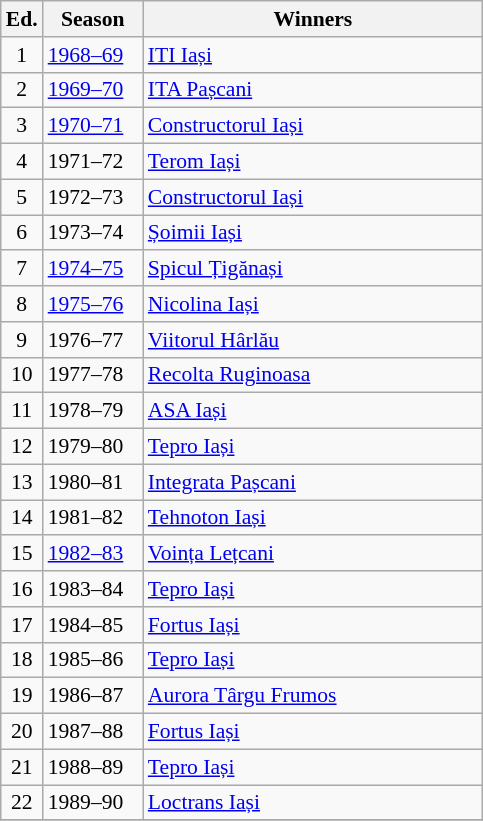<table class="wikitable" style="font-size:90%">
<tr>
<th><abbr>Ed.</abbr></th>
<th width="60">Season</th>
<th width="220">Winners</th>
</tr>
<tr>
<td align=center>1</td>
<td><a href='#'>1968–69</a></td>
<td><a href='#'>ITI Iași</a></td>
</tr>
<tr>
<td align=center>2</td>
<td><a href='#'>1969–70</a></td>
<td><a href='#'>ITA Pașcani</a></td>
</tr>
<tr>
<td align=center>3</td>
<td><a href='#'>1970–71</a></td>
<td><a href='#'>Constructorul Iași</a></td>
</tr>
<tr>
<td align=center>4</td>
<td>1971–72</td>
<td><a href='#'>Terom Iași</a></td>
</tr>
<tr>
<td align=center>5</td>
<td>1972–73</td>
<td><a href='#'>Constructorul Iași</a></td>
</tr>
<tr>
<td align=center>6</td>
<td>1973–74</td>
<td><a href='#'>Șoimii Iași</a></td>
</tr>
<tr>
<td align=center>7</td>
<td><a href='#'>1974–75</a></td>
<td><a href='#'>Spicul Țigănași</a></td>
</tr>
<tr>
<td align=center>8</td>
<td><a href='#'>1975–76</a></td>
<td><a href='#'>Nicolina Iași</a></td>
</tr>
<tr>
<td align=center>9</td>
<td>1976–77</td>
<td><a href='#'>Viitorul Hârlău</a></td>
</tr>
<tr>
<td align=center>10</td>
<td>1977–78</td>
<td><a href='#'>Recolta Ruginoasa</a></td>
</tr>
<tr>
<td align=center>11</td>
<td>1978–79</td>
<td><a href='#'>ASA Iași</a></td>
</tr>
<tr>
<td align=center>12</td>
<td>1979–80</td>
<td><a href='#'>Tepro Iași</a></td>
</tr>
<tr>
<td align=center>13</td>
<td>1980–81</td>
<td><a href='#'>Integrata Pașcani</a></td>
</tr>
<tr>
<td align=center>14</td>
<td>1981–82</td>
<td><a href='#'>Tehnoton Iași</a></td>
</tr>
<tr>
<td align=center>15</td>
<td><a href='#'>1982–83</a></td>
<td><a href='#'>Voința Lețcani</a></td>
</tr>
<tr>
<td align=center>16</td>
<td>1983–84</td>
<td><a href='#'>Tepro Iași</a></td>
</tr>
<tr>
<td align=center>17</td>
<td>1984–85</td>
<td><a href='#'>Fortus Iași</a></td>
</tr>
<tr>
<td align=center>18</td>
<td>1985–86</td>
<td><a href='#'>Tepro Iași</a></td>
</tr>
<tr>
<td align=center>19</td>
<td>1986–87</td>
<td><a href='#'>Aurora Târgu Frumos</a></td>
</tr>
<tr>
<td align=center>20</td>
<td>1987–88</td>
<td><a href='#'>Fortus Iași</a></td>
</tr>
<tr>
<td align=center>21</td>
<td>1988–89</td>
<td><a href='#'>Tepro Iași</a></td>
</tr>
<tr>
<td align=center>22</td>
<td>1989–90</td>
<td><a href='#'>Loctrans Iași</a></td>
</tr>
<tr>
</tr>
</table>
